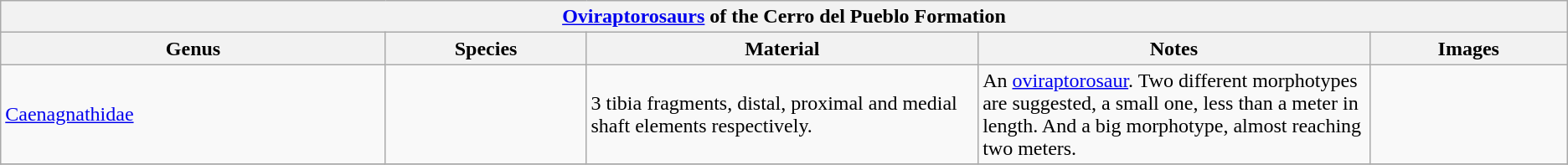<table class="wikitable" align="center">
<tr>
<th colspan="5" align="center"><strong><a href='#'>Oviraptorosaurs</a> of the Cerro del Pueblo Formation</strong></th>
</tr>
<tr>
<th>Genus</th>
<th>Species</th>
<th width="25%">Material</th>
<th width="25%">Notes</th>
<th>Images</th>
</tr>
<tr>
<td><a href='#'>Caenagnathidae</a></td>
<td></td>
<td>3 tibia fragments, distal, proximal and medial shaft elements respectively.</td>
<td>An <a href='#'>oviraptorosaur</a>. Two different morphotypes are suggested, a small one, less than a meter in length. And a big morphotype, almost reaching two meters.</td>
<td></td>
</tr>
<tr>
</tr>
</table>
